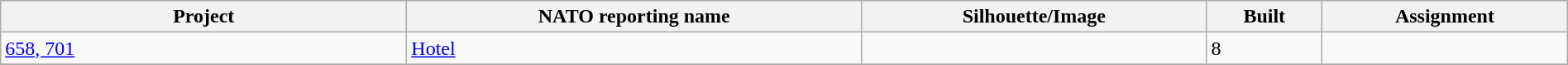<table class="wikitable" style="width:100%">
<tr>
<th style="width: 20em">Project</th>
<th>NATO reporting name</th>
<th>Silhouette/Image</th>
<th>Built</th>
<th>Assignment</th>
</tr>
<tr>
<td><a href='#'>658, 701</a></td>
<td><a href='#'>Hotel</a></td>
<td></td>
<td>8</td>
<td></td>
</tr>
<tr>
</tr>
</table>
